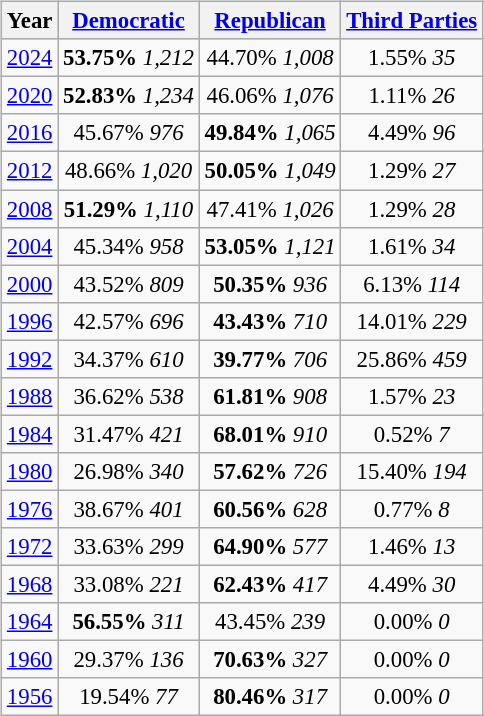<table class="wikitable"  style="float:right; margin:1em; font-size:95%;">
<tr style="background:lightgrey;">
<th>Year</th>
<th><a href='#'>Democratic</a></th>
<th><a href='#'>Republican</a></th>
<th><a href='#'>Third Parties</a></th>
</tr>
<tr>
<td align="center" ><a href='#'>2024</a></td>
<td align="center" ><strong>53.75%</strong> <em>1,212</em></td>
<td align="center" >44.70% <em>1,008</em></td>
<td align="center" >1.55% <em>35</em></td>
</tr>
<tr>
<td align="center" ><a href='#'>2020</a></td>
<td align="center" ><strong>52.83%</strong> <em>1,234</em></td>
<td align="center" >46.06% <em>1,076</em></td>
<td align="center" >1.11% <em>26</em></td>
</tr>
<tr>
<td align="center" ><a href='#'>2016</a></td>
<td align="center" >45.67% <em>976</em></td>
<td align="center" ><strong>49.84%</strong> <em>1,065</em></td>
<td align="center" >4.49% <em>96</em></td>
</tr>
<tr>
<td align="center" ><a href='#'>2012</a></td>
<td align="center" >48.66% <em>1,020</em></td>
<td align="center" ><strong>50.05%</strong> <em>1,049</em></td>
<td align="center" >1.29% <em>27</em></td>
</tr>
<tr>
<td align="center" ><a href='#'>2008</a></td>
<td align="center" ><strong>51.29%</strong> <em>1,110</em></td>
<td align="center" >47.41% <em>1,026</em></td>
<td align="center" >1.29% <em>28</em></td>
</tr>
<tr>
<td align="center" ><a href='#'>2004</a></td>
<td align="center" >45.34% <em>958</em></td>
<td align="center" ><strong>53.05%</strong> <em>1,121</em></td>
<td align="center" >1.61% <em>34</em></td>
</tr>
<tr>
<td align="center" ><a href='#'>2000</a></td>
<td align="center" >43.52% <em>809</em></td>
<td align="center" ><strong>50.35%</strong> <em>936</em></td>
<td align="center" >6.13% <em>114</em></td>
</tr>
<tr>
<td align="center" ><a href='#'>1996</a></td>
<td align="center" >42.57% <em>696</em></td>
<td align="center" ><strong>43.43%</strong> <em>710</em></td>
<td align="center" >14.01% <em>229</em></td>
</tr>
<tr>
<td align="center" ><a href='#'>1992</a></td>
<td align="center" >34.37% <em>610</em></td>
<td align="center" ><strong>39.77%</strong> <em>706</em></td>
<td align="center" >25.86% <em>459</em></td>
</tr>
<tr>
<td align="center" ><a href='#'>1988</a></td>
<td align="center" >36.62% <em>538</em></td>
<td align="center" ><strong>61.81%</strong> <em>908</em></td>
<td align="center" >1.57% <em>23</em></td>
</tr>
<tr>
<td align="center" ><a href='#'>1984</a></td>
<td align="center" >31.47% <em>421</em></td>
<td align="center" ><strong>68.01%</strong> <em>910</em></td>
<td align="center" >0.52% <em>7</em></td>
</tr>
<tr>
<td align="center" ><a href='#'>1980</a></td>
<td align="center" >26.98% <em>340</em></td>
<td align="center" ><strong>57.62%</strong> <em>726</em></td>
<td align="center" >15.40% <em>194</em></td>
</tr>
<tr>
<td align="center" ><a href='#'>1976</a></td>
<td align="center" >38.67% <em>401</em></td>
<td align="center" ><strong>60.56%</strong> <em>628</em></td>
<td align="center" >0.77% <em>8</em></td>
</tr>
<tr>
<td align="center" ><a href='#'>1972</a></td>
<td align="center" >33.63% <em>299</em></td>
<td align="center" ><strong>64.90%</strong> <em>577</em></td>
<td align="center" >1.46% <em>13</em></td>
</tr>
<tr>
<td align="center" ><a href='#'>1968</a></td>
<td align="center" >33.08% <em>221</em></td>
<td align="center" ><strong>62.43%</strong> <em>417</em></td>
<td align="center" >4.49% <em>30</em></td>
</tr>
<tr>
<td align="center" ><a href='#'>1964</a></td>
<td align="center" ><strong>56.55%</strong> <em>311</em></td>
<td align="center" >43.45% <em>239</em></td>
<td align="center" >0.00% <em>0</em></td>
</tr>
<tr>
<td align="center" ><a href='#'>1960</a></td>
<td align="center" >29.37% <em>136</em></td>
<td align="center" ><strong>70.63%</strong> <em>327</em></td>
<td align="center" >0.00% <em>0</em></td>
</tr>
<tr>
<td align="center" ><a href='#'>1956</a></td>
<td align="center" >19.54% <em>77</em></td>
<td align="center" ><strong>80.46%</strong> <em>317</em></td>
<td align="center" >0.00% <em>0</em></td>
</tr>
</table>
